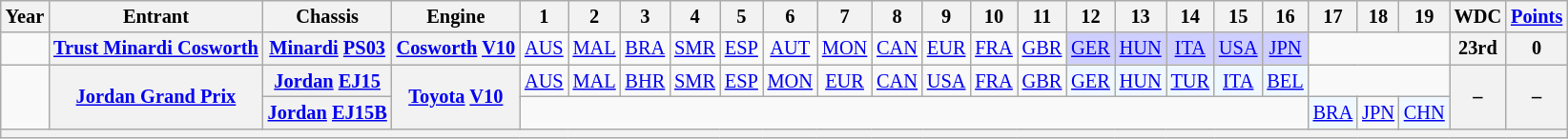<table class="wikitable" style="text-align:center; font-size:85%">
<tr>
<th>Year</th>
<th>Entrant</th>
<th>Chassis</th>
<th>Engine</th>
<th>1</th>
<th>2</th>
<th>3</th>
<th>4</th>
<th>5</th>
<th>6</th>
<th>7</th>
<th>8</th>
<th>9</th>
<th>10</th>
<th>11</th>
<th>12</th>
<th>13</th>
<th>14</th>
<th>15</th>
<th>16</th>
<th>17</th>
<th>18</th>
<th>19</th>
<th>WDC</th>
<th><a href='#'>Points</a></th>
</tr>
<tr>
<td></td>
<th nowrap><a href='#'>Trust Minardi Cosworth</a></th>
<th nowrap><a href='#'>Minardi</a> <a href='#'>PS03</a></th>
<th nowrap><a href='#'>Cosworth</a> <a href='#'>V10</a></th>
<td><a href='#'>AUS</a></td>
<td><a href='#'>MAL</a></td>
<td><a href='#'>BRA</a></td>
<td><a href='#'>SMR</a></td>
<td><a href='#'>ESP</a></td>
<td><a href='#'>AUT</a></td>
<td><a href='#'>MON</a></td>
<td><a href='#'>CAN</a></td>
<td><a href='#'>EUR</a></td>
<td><a href='#'>FRA</a></td>
<td><a href='#'>GBR</a></td>
<td style="background:#CFCFFF;"><a href='#'>GER</a><br></td>
<td style="background:#CFCFFF;"><a href='#'>HUN</a><br></td>
<td style="background:#CFCFFF;"><a href='#'>ITA</a><br></td>
<td style="background:#CFCFFF;"><a href='#'>USA</a><br></td>
<td style="background:#CFCFFF;"><a href='#'>JPN</a><br></td>
<td colspan=3></td>
<th>23rd</th>
<th>0</th>
</tr>
<tr>
<td rowspan="2"></td>
<th rowspan="2"  nowrap><a href='#'>Jordan Grand Prix</a></th>
<th nowrap><a href='#'>Jordan</a> <a href='#'>EJ15</a></th>
<th rowspan="2"  nowrap><a href='#'>Toyota</a> <a href='#'>V10</a></th>
<td><a href='#'>AUS</a></td>
<td><a href='#'>MAL</a></td>
<td><a href='#'>BHR</a></td>
<td><a href='#'>SMR</a></td>
<td><a href='#'>ESP</a></td>
<td><a href='#'>MON</a></td>
<td><a href='#'>EUR</a></td>
<td><a href='#'>CAN</a></td>
<td><a href='#'>USA</a></td>
<td><a href='#'>FRA</a></td>
<td><a href='#'>GBR</a></td>
<td style="background:#F0F8FF;"><a href='#'>GER</a><br></td>
<td style="background:#F0F8FF;"><a href='#'>HUN</a><br></td>
<td style="background:#F0F8FF;"><a href='#'>TUR</a><br></td>
<td style="background:#F0F8FF;"><a href='#'>ITA</a><br></td>
<td style="background:#F0F8FF;"><a href='#'>BEL</a><br></td>
<td colspan=3></td>
<th rowspan="2">–</th>
<th rowspan="2">–</th>
</tr>
<tr>
<th nowrap><a href='#'>Jordan</a> <a href='#'>EJ15B</a></th>
<td colspan=16></td>
<td style="background:#F0F8FF;"><a href='#'>BRA</a><br></td>
<td><a href='#'>JPN</a></td>
<td style="background:#F0F8FF;"><a href='#'>CHN</a><br></td>
</tr>
<tr>
<th colspan="25"></th>
</tr>
</table>
